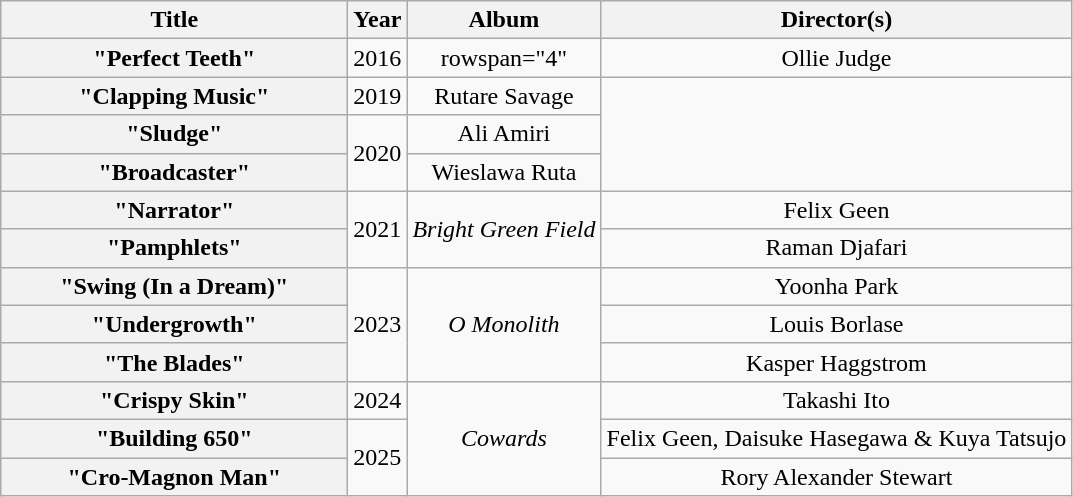<table class="wikitable plainrowheaders" style="text-align:center;">
<tr>
<th scope="col" style="width:14em;">Title</th>
<th scope="col">Year</th>
<th scope="col">Album</th>
<th scope="col">Director(s)</th>
</tr>
<tr>
<th scope="row">"Perfect Teeth"</th>
<td>2016</td>
<td>rowspan="4" </td>
<td>Ollie Judge</td>
</tr>
<tr>
<th scope="row">"Clapping Music"</th>
<td>2019</td>
<td>Rutare Savage</td>
</tr>
<tr>
<th scope="row">"Sludge"</th>
<td rowspan="2">2020</td>
<td>Ali Amiri</td>
</tr>
<tr>
<th scope="row">"Broadcaster"</th>
<td>Wieslawa Ruta</td>
</tr>
<tr>
<th scope="row">"Narrator"</th>
<td rowspan="2">2021</td>
<td rowspan="2"><em>Bright Green Field</em></td>
<td>Felix Geen</td>
</tr>
<tr>
<th scope="row">"Pamphlets"</th>
<td>Raman Djafari</td>
</tr>
<tr>
<th scope="row">"Swing (In a Dream)"</th>
<td rowspan="3">2023</td>
<td rowspan="3"><em>O Monolith</em></td>
<td>Yoonha Park</td>
</tr>
<tr>
<th scope="row">"Undergrowth"</th>
<td>Louis Borlase</td>
</tr>
<tr>
<th scope="row">"The Blades"</th>
<td>Kasper Haggstrom</td>
</tr>
<tr>
<th scope="row">"Crispy Skin"</th>
<td rowspan="1">2024</td>
<td rowspan="3"><em>Cowards</em></td>
<td>Takashi Ito</td>
</tr>
<tr>
<th scope="row">"Building 650"</th>
<td rowspan="2">2025</td>
<td>Felix Geen, Daisuke Hasegawa & Kuya Tatsujo</td>
</tr>
<tr>
<th scope="row">"Cro-Magnon Man"</th>
<td>Rory Alexander Stewart</td>
</tr>
</table>
